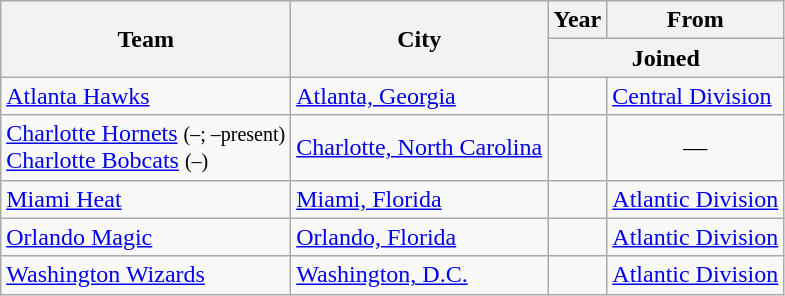<table class="wikitable sortable">
<tr>
<th rowspan="2">Team</th>
<th rowspan="2">City</th>
<th>Year</th>
<th>From</th>
</tr>
<tr class="unsortable">
<th colspan="2">Joined</th>
</tr>
<tr>
<td><a href='#'>Atlanta Hawks</a></td>
<td><a href='#'>Atlanta, Georgia</a></td>
<td></td>
<td><a href='#'>Central Division</a></td>
</tr>
<tr>
<td><a href='#'>Charlotte Hornets</a> <small>(–; –present)</small><br><a href='#'>Charlotte Bobcats</a> <small>(–)</small></td>
<td><a href='#'>Charlotte, North Carolina</a></td>
<td></td>
<td align="center">—</td>
</tr>
<tr>
<td><a href='#'>Miami Heat</a></td>
<td><a href='#'>Miami, Florida</a></td>
<td></td>
<td><a href='#'>Atlantic Division</a></td>
</tr>
<tr>
<td><a href='#'>Orlando Magic</a></td>
<td><a href='#'>Orlando, Florida</a></td>
<td></td>
<td><a href='#'>Atlantic Division</a></td>
</tr>
<tr>
<td><a href='#'>Washington Wizards</a></td>
<td><a href='#'>Washington, D.C.</a></td>
<td></td>
<td><a href='#'>Atlantic Division</a></td>
</tr>
</table>
